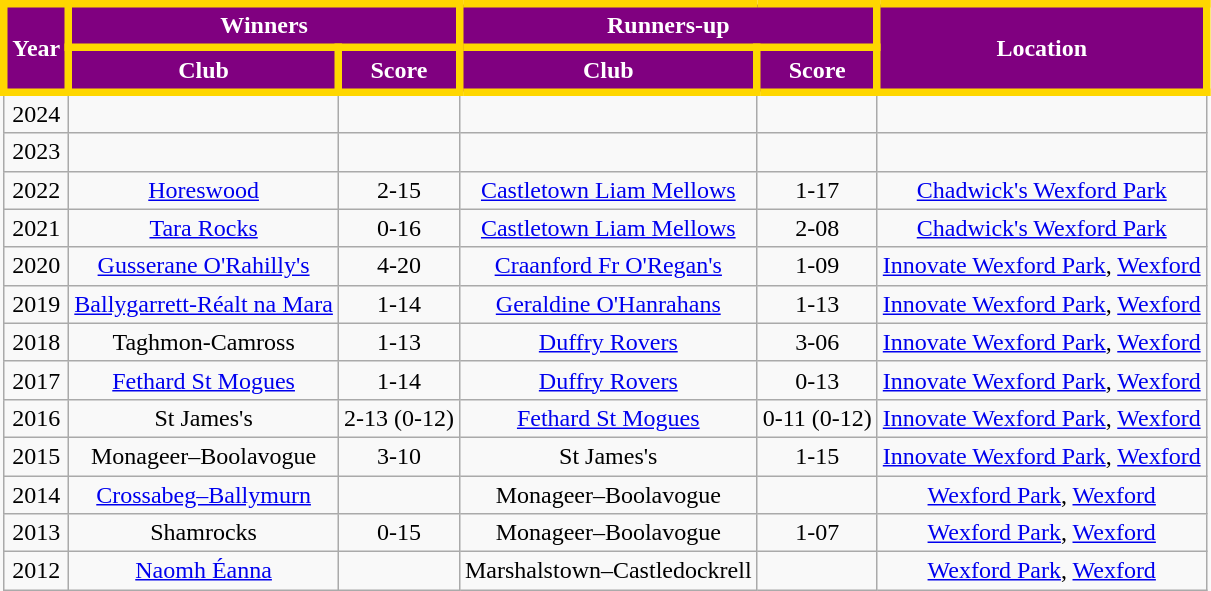<table class="wikitable sortable" style="text-align:center;">
<tr>
<th rowspan="2" style="background:purple;color:white;border:5px solid gold">Year</th>
<th colspan="2" style="background:purple;color:white;border:5px solid gold">Winners</th>
<th colspan="2" style="background:purple;color:white;border:5px solid gold">Runners-up</th>
<th rowspan="2" style="background:purple;color:white;border:5px solid gold">Location</th>
</tr>
<tr>
<th style="background:purple;color:white;border:5px solid gold">Club</th>
<th style="background:purple;color:white;border:5px solid gold">Score</th>
<th style="background:purple;color:white;border:5px solid gold">Club</th>
<th style="background:purple;color:white;border:5px solid gold">Score</th>
</tr>
<tr>
<td>2024</td>
<td></td>
<td></td>
<td></td>
<td></td>
<td></td>
</tr>
<tr>
<td>2023</td>
<td></td>
<td></td>
<td></td>
<td></td>
<td></td>
</tr>
<tr>
<td>2022</td>
<td><a href='#'>Horeswood</a></td>
<td>2-15</td>
<td><a href='#'>Castletown Liam Mellows</a></td>
<td>1-17</td>
<td><a href='#'>Chadwick's Wexford Park</a></td>
</tr>
<tr>
<td>2021</td>
<td><a href='#'>Tara Rocks</a></td>
<td>0-16</td>
<td><a href='#'>Castletown Liam Mellows</a></td>
<td>2-08</td>
<td><a href='#'>Chadwick's Wexford Park</a></td>
</tr>
<tr>
<td>2020</td>
<td><a href='#'>Gusserane O'Rahilly's</a></td>
<td>4-20</td>
<td><a href='#'>Craanford Fr O'Regan's</a></td>
<td>1-09</td>
<td><a href='#'>Innovate Wexford Park</a>, <a href='#'>Wexford</a></td>
</tr>
<tr>
<td>2019</td>
<td><a href='#'>Ballygarrett-Réalt na Mara</a></td>
<td>1-14</td>
<td><a href='#'>Geraldine O'Hanrahans</a></td>
<td>1-13</td>
<td><a href='#'>Innovate Wexford Park</a>, <a href='#'>Wexford</a></td>
</tr>
<tr>
<td>2018</td>
<td>Taghmon-Camross</td>
<td>1-13</td>
<td><a href='#'>Duffry Rovers</a></td>
<td>3-06</td>
<td><a href='#'>Innovate Wexford Park</a>, <a href='#'>Wexford</a></td>
</tr>
<tr>
<td>2017</td>
<td><a href='#'>Fethard St Mogues</a></td>
<td>1-14</td>
<td><a href='#'>Duffry Rovers</a></td>
<td>0-13</td>
<td><a href='#'>Innovate Wexford Park</a>, <a href='#'>Wexford</a></td>
</tr>
<tr>
<td>2016</td>
<td>St James's</td>
<td>2-13 (0-12)</td>
<td><a href='#'>Fethard St Mogues</a></td>
<td>0-11 (0-12)</td>
<td><a href='#'>Innovate Wexford Park</a>, <a href='#'>Wexford</a></td>
</tr>
<tr>
<td>2015</td>
<td>Monageer–Boolavogue</td>
<td>3-10</td>
<td>St James's</td>
<td>1-15</td>
<td><a href='#'>Innovate Wexford Park</a>, <a href='#'>Wexford</a></td>
</tr>
<tr>
<td>2014</td>
<td><a href='#'>Crossabeg–Ballymurn</a></td>
<td></td>
<td>Monageer–Boolavogue</td>
<td></td>
<td><a href='#'>Wexford Park</a>, <a href='#'>Wexford</a></td>
</tr>
<tr>
<td>2013</td>
<td>Shamrocks</td>
<td>0-15</td>
<td>Monageer–Boolavogue</td>
<td>1-07</td>
<td><a href='#'>Wexford Park</a>, <a href='#'>Wexford</a></td>
</tr>
<tr>
<td>2012</td>
<td><a href='#'>Naomh Éanna</a></td>
<td></td>
<td>Marshalstown–Castledockrell</td>
<td></td>
<td><a href='#'>Wexford Park</a>, <a href='#'>Wexford</a></td>
</tr>
</table>
